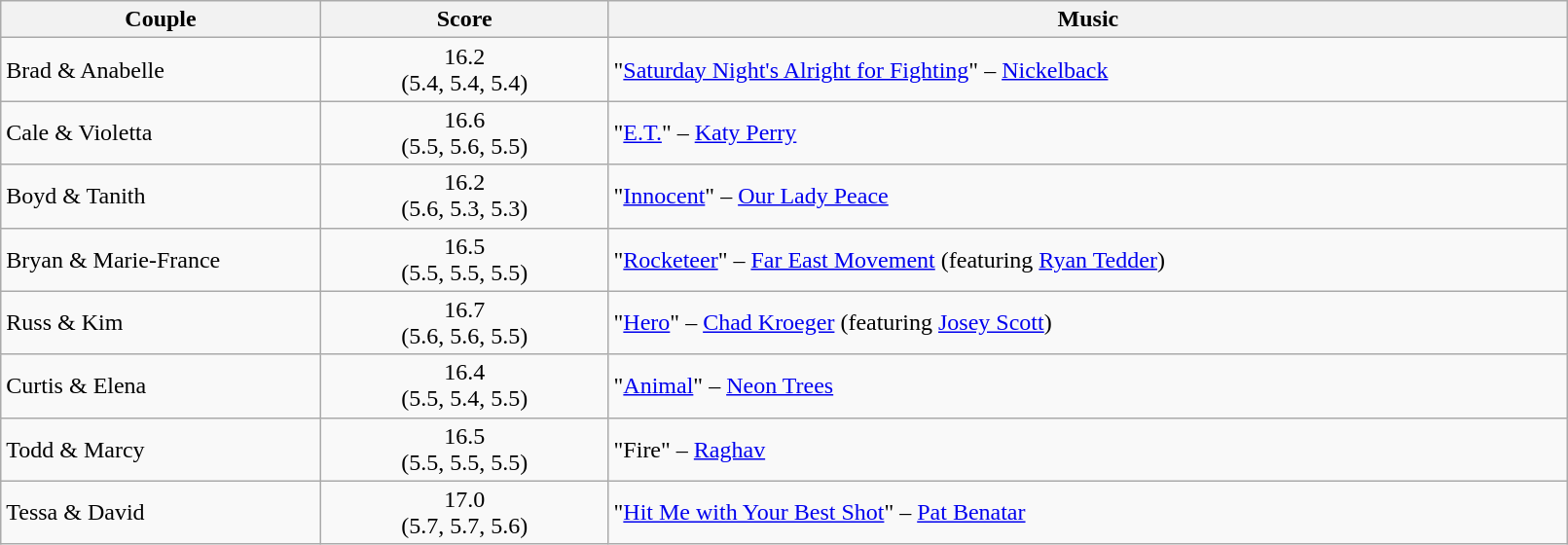<table class="wikitable" style="width:85%;">
<tr>
<th style="width:20%;">Couple</th>
<th style="width:18%;">Score</th>
<th style="width:60%;">Music</th>
</tr>
<tr>
<td>Brad & Anabelle</td>
<td style="text-align:center;">16.2 <br> (5.4, 5.4, 5.4)</td>
<td>"<a href='#'>Saturday Night's Alright for Fighting</a>" – <a href='#'>Nickelback</a></td>
</tr>
<tr>
<td>Cale & Violetta</td>
<td style="text-align:center;">16.6 <br> (5.5, 5.6, 5.5)</td>
<td>"<a href='#'>E.T.</a>" – <a href='#'>Katy Perry</a></td>
</tr>
<tr>
<td>Boyd & Tanith</td>
<td style="text-align:center;">16.2 <br> (5.6, 5.3, 5.3)</td>
<td>"<a href='#'>Innocent</a>" – <a href='#'>Our Lady Peace</a></td>
</tr>
<tr>
<td>Bryan & Marie-France</td>
<td style="text-align:center;">16.5 <br> (5.5, 5.5, 5.5)</td>
<td>"<a href='#'>Rocketeer</a>" – <a href='#'>Far East Movement</a> (featuring <a href='#'>Ryan Tedder</a>)</td>
</tr>
<tr>
<td>Russ & Kim</td>
<td style="text-align:center;">16.7 <br> (5.6, 5.6, 5.5)</td>
<td>"<a href='#'>Hero</a>" – <a href='#'>Chad Kroeger</a> (featuring <a href='#'>Josey Scott</a>)</td>
</tr>
<tr>
<td>Curtis & Elena</td>
<td style="text-align:center;">16.4 <br> (5.5, 5.4, 5.5)</td>
<td>"<a href='#'>Animal</a>" – <a href='#'>Neon Trees</a></td>
</tr>
<tr>
<td>Todd & Marcy</td>
<td style="text-align:center;">16.5 <br> (5.5, 5.5, 5.5)</td>
<td>"Fire" – <a href='#'>Raghav</a></td>
</tr>
<tr>
<td>Tessa & David</td>
<td style="text-align:center;">17.0 <br> (5.7, 5.7, 5.6)</td>
<td>"<a href='#'>Hit Me with Your Best Shot</a>" – <a href='#'>Pat Benatar</a></td>
</tr>
</table>
